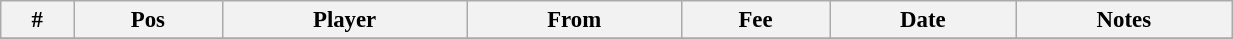<table class="wikitable" style="width:65%; text-align:center; font-size:95%; text-align:left;">
<tr>
<th><strong>#</strong></th>
<th><strong>Pos</strong></th>
<th><strong>Player</strong></th>
<th><strong>From</strong></th>
<th><strong>Fee</strong></th>
<th><strong>Date</strong></th>
<th><strong>Notes</strong></th>
</tr>
<tr>
</tr>
</table>
